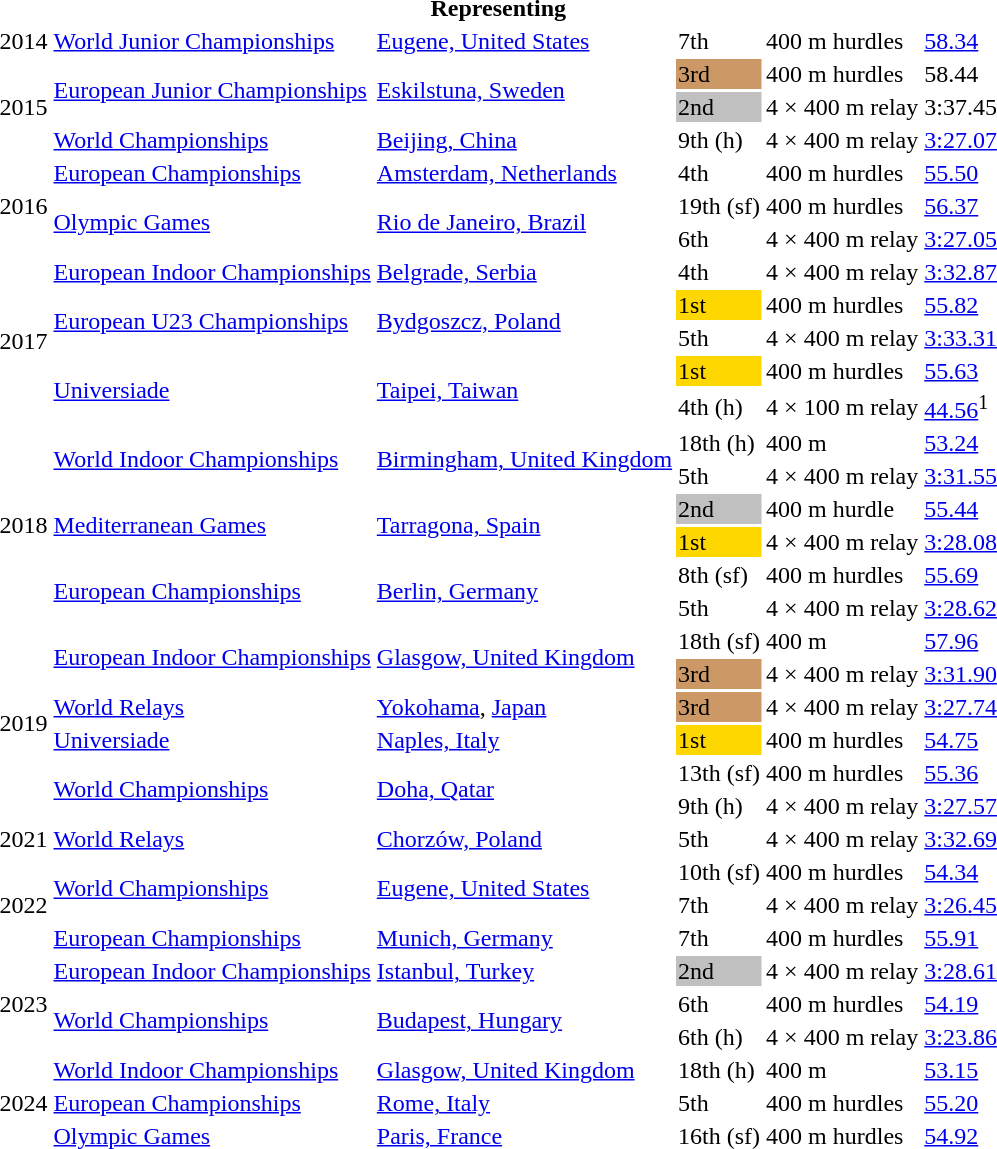<table>
<tr>
<th colspan="6">Representing </th>
</tr>
<tr>
<td>2014</td>
<td><a href='#'>World Junior Championships</a></td>
<td><a href='#'>Eugene, United States</a></td>
<td>7th</td>
<td>400 m hurdles</td>
<td><a href='#'>58.34</a></td>
</tr>
<tr>
<td rowspan=3>2015</td>
<td rowspan=2><a href='#'>European Junior Championships</a></td>
<td rowspan=2><a href='#'>Eskilstuna, Sweden</a></td>
<td bgcolor=cc9966>3rd</td>
<td>400 m hurdles</td>
<td>58.44</td>
</tr>
<tr>
<td bgcolor=silver>2nd</td>
<td>4 × 400 m relay</td>
<td>3:37.45</td>
</tr>
<tr>
<td><a href='#'>World Championships</a></td>
<td><a href='#'>Beijing, China</a></td>
<td>9th (h)</td>
<td>4 × 400 m relay</td>
<td><a href='#'>3:27.07</a></td>
</tr>
<tr>
<td rowspan=3>2016</td>
<td><a href='#'>European Championships</a></td>
<td><a href='#'>Amsterdam, Netherlands</a></td>
<td>4th</td>
<td>400 m hurdles</td>
<td><a href='#'>55.50</a></td>
</tr>
<tr>
<td rowspan=2><a href='#'>Olympic Games</a></td>
<td rowspan=2><a href='#'>Rio de Janeiro, Brazil</a></td>
<td>19th (sf)</td>
<td>400 m hurdles</td>
<td><a href='#'>56.37</a></td>
</tr>
<tr>
<td>6th</td>
<td>4 × 400 m relay</td>
<td><a href='#'>3:27.05</a></td>
</tr>
<tr>
<td rowspan=5>2017</td>
<td><a href='#'>European Indoor Championships</a></td>
<td><a href='#'>Belgrade, Serbia</a></td>
<td>4th</td>
<td>4 × 400 m relay</td>
<td><a href='#'>3:32.87</a></td>
</tr>
<tr>
<td rowspan=2><a href='#'>European U23 Championships</a></td>
<td rowspan=2><a href='#'>Bydgoszcz, Poland</a></td>
<td bgcolor=gold>1st</td>
<td>400 m hurdles</td>
<td><a href='#'>55.82</a></td>
</tr>
<tr>
<td>5th</td>
<td>4 × 400 m relay</td>
<td><a href='#'>3:33.31</a></td>
</tr>
<tr>
<td rowspan=2><a href='#'>Universiade</a></td>
<td rowspan=2><a href='#'>Taipei, Taiwan</a></td>
<td bgcolor=gold>1st</td>
<td>400 m hurdles</td>
<td><a href='#'>55.63</a></td>
</tr>
<tr>
<td>4th (h)</td>
<td>4 × 100 m relay</td>
<td><a href='#'>44.56</a><sup>1</sup></td>
</tr>
<tr>
<td rowspan=6>2018</td>
<td rowspan=2><a href='#'>World Indoor Championships</a></td>
<td rowspan=2><a href='#'>Birmingham, United Kingdom</a></td>
<td>18th (h)</td>
<td>400 m</td>
<td><a href='#'>53.24</a></td>
</tr>
<tr>
<td>5th</td>
<td>4 × 400 m relay</td>
<td><a href='#'>3:31.55</a></td>
</tr>
<tr>
<td rowspan=2><a href='#'>Mediterranean Games</a></td>
<td rowspan=2><a href='#'>Tarragona, Spain</a></td>
<td bgcolor=silver>2nd</td>
<td>400 m hurdle</td>
<td><a href='#'>55.44</a></td>
</tr>
<tr>
<td bgcolor=gold>1st</td>
<td>4 × 400 m relay</td>
<td><a href='#'>3:28.08</a></td>
</tr>
<tr>
<td rowspan=2><a href='#'>European Championships</a></td>
<td rowspan=2><a href='#'>Berlin, Germany</a></td>
<td>8th (sf)</td>
<td>400 m hurdles</td>
<td><a href='#'>55.69</a></td>
</tr>
<tr>
<td>5th</td>
<td>4 × 400 m relay</td>
<td><a href='#'>3:28.62</a></td>
</tr>
<tr>
<td rowspan=6>2019</td>
<td rowspan=2><a href='#'>European Indoor Championships</a></td>
<td rowspan=2><a href='#'>Glasgow, United Kingdom</a></td>
<td>18th (sf)</td>
<td>400 m</td>
<td><a href='#'>57.96</a></td>
</tr>
<tr>
<td bgcolor=cc9966>3rd</td>
<td>4 × 400 m relay</td>
<td><a href='#'>3:31.90</a></td>
</tr>
<tr>
<td><a href='#'>World Relays</a></td>
<td><a href='#'>Yokohama</a>, <a href='#'>Japan</a></td>
<td bgcolor=cc9966>3rd</td>
<td>4 × 400 m relay</td>
<td><a href='#'>3:27.74</a></td>
</tr>
<tr>
<td><a href='#'>Universiade</a></td>
<td><a href='#'>Naples, Italy</a></td>
<td bgcolor=gold>1st</td>
<td>400 m hurdles</td>
<td><a href='#'>54.75</a></td>
</tr>
<tr>
<td rowspan=2><a href='#'>World Championships</a></td>
<td rowspan=2><a href='#'>Doha, Qatar</a></td>
<td>13th (sf)</td>
<td>400 m hurdles</td>
<td><a href='#'>55.36</a></td>
</tr>
<tr>
<td>9th (h)</td>
<td>4 × 400 m relay</td>
<td><a href='#'>3:27.57</a></td>
</tr>
<tr>
<td>2021</td>
<td><a href='#'>World Relays</a></td>
<td><a href='#'>Chorzów, Poland</a></td>
<td>5th</td>
<td>4 × 400 m relay</td>
<td><a href='#'>3:32.69</a></td>
</tr>
<tr>
<td rowspan=3>2022</td>
<td rowspan=2><a href='#'>World Championships</a></td>
<td rowspan=2><a href='#'>Eugene, United States</a></td>
<td>10th (sf)</td>
<td>400 m hurdles</td>
<td><a href='#'>54.34</a></td>
</tr>
<tr>
<td>7th</td>
<td>4 × 400 m relay</td>
<td><a href='#'>3:26.45</a></td>
</tr>
<tr>
<td><a href='#'>European Championships</a></td>
<td><a href='#'>Munich, Germany</a></td>
<td>7th</td>
<td>400 m hurdles</td>
<td><a href='#'>55.91</a></td>
</tr>
<tr>
<td rowspan=3>2023</td>
<td><a href='#'>European Indoor Championships</a></td>
<td><a href='#'>Istanbul, Turkey</a></td>
<td bgcolor=silver>2nd</td>
<td>4 × 400 m relay</td>
<td><a href='#'>3:28.61</a></td>
</tr>
<tr>
<td rowspan=2><a href='#'>World Championships</a></td>
<td rowspan=2><a href='#'>Budapest, Hungary</a></td>
<td>6th</td>
<td>400 m hurdles</td>
<td><a href='#'>54.19</a></td>
</tr>
<tr>
<td>6th (h)</td>
<td>4 × 400 m relay</td>
<td><a href='#'>3:23.86</a></td>
</tr>
<tr>
<td rowspan=3>2024</td>
<td><a href='#'>World Indoor Championships</a></td>
<td><a href='#'>Glasgow, United Kingdom</a></td>
<td>18th (h)</td>
<td>400 m</td>
<td><a href='#'>53.15</a></td>
</tr>
<tr>
<td><a href='#'>European Championships</a></td>
<td><a href='#'>Rome, Italy</a></td>
<td>5th</td>
<td>400 m hurdles</td>
<td><a href='#'>55.20</a></td>
</tr>
<tr>
<td><a href='#'>Olympic Games</a></td>
<td><a href='#'>Paris, France</a></td>
<td>16th (sf)</td>
<td>400 m hurdles</td>
<td><a href='#'>54.92</a></td>
</tr>
</table>
